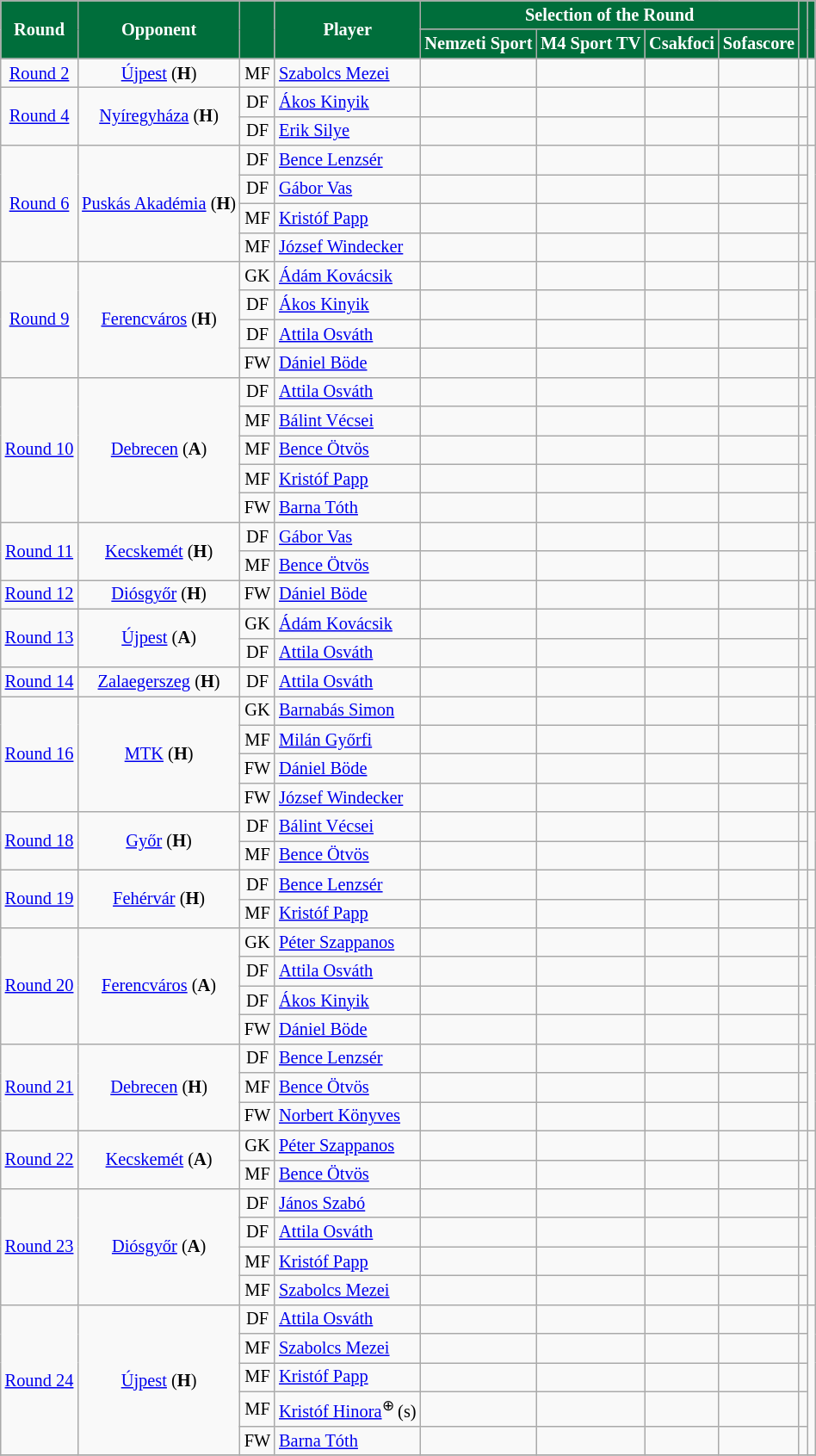<table class="wikitable sortable sticky-header-multi" style="text-align:center; font-size:85%;">
<tr>
<th rowspan="2" style="background-color:#006e3b; color:#ffffff;">Round</th>
<th rowspan="2" style="background-color:#006e3b; color:#ffffff;">Opponent</th>
<th rowspan="2" style="background-color:#006e3b; color:#ffffff;"></th>
<th rowspan="2" style="background-color:#006e3b; color:#ffffff;">Player</th>
<th colspan="4" style="background-color:#006e3b; color:#ffffff;">Selection of the Round</th>
<th rowspan="2" style="background-color:#006e3b; color:#ffffff;"></th>
<th rowspan="2" style="background-color:#006e3b; color:#ffffff;" class="unsortable"></th>
</tr>
<tr>
<th style="background-color:#006e3b; color:#ffffff;">Nemzeti Sport</th>
<th style="background-color:#006e3b; color:#ffffff;">M4 Sport TV</th>
<th style="background-color:#006e3b; color:#ffffff;">Csakfoci</th>
<th style="background-color:#006e3b; color:#ffffff;">Sofascore</th>
</tr>
<tr>
<td><a href='#'>Round 2</a></td>
<td><a href='#'>Újpest</a> (<strong>H</strong>)</td>
<td>MF</td>
<td style="text-align:left;"> <a href='#'>Szabolcs Mezei</a></td>
<td></td>
<td></td>
<td></td>
<td></td>
<td></td>
<td></td>
</tr>
<tr>
<td rowspan="2"><a href='#'>Round 4</a></td>
<td rowspan="2"><a href='#'>Nyíregyháza</a> (<strong>H</strong>)</td>
<td>DF</td>
<td style="text-align:left;"> <a href='#'>Ákos Kinyik</a></td>
<td></td>
<td></td>
<td></td>
<td></td>
<td></td>
<td rowspan="2"></td>
</tr>
<tr>
<td>DF</td>
<td style="text-align:left;"> <a href='#'>Erik Silye</a></td>
<td></td>
<td></td>
<td></td>
<td></td>
<td></td>
</tr>
<tr>
<td rowspan="4"><a href='#'>Round 6</a></td>
<td rowspan="4"><a href='#'>Puskás Akadémia</a> (<strong>H</strong>)</td>
<td>DF</td>
<td style="text-align:left;"> <a href='#'>Bence Lenzsér</a></td>
<td></td>
<td></td>
<td></td>
<td></td>
<td></td>
<td rowspan="4"></td>
</tr>
<tr>
<td>DF</td>
<td style="text-align:left;"> <a href='#'>Gábor Vas</a></td>
<td></td>
<td></td>
<td></td>
<td></td>
<td></td>
</tr>
<tr>
<td>MF</td>
<td style="text-align:left;"> <a href='#'>Kristóf Papp</a></td>
<td></td>
<td></td>
<td></td>
<td></td>
<td></td>
</tr>
<tr>
<td>MF</td>
<td style="text-align:left;"> <a href='#'>József Windecker</a></td>
<td></td>
<td></td>
<td></td>
<td></td>
<td></td>
</tr>
<tr>
<td rowspan="4"><a href='#'>Round 9</a></td>
<td rowspan="4"><a href='#'>Ferencváros</a> (<strong>H</strong>)</td>
<td>GK</td>
<td style="text-align:left;" data-sort-value="Kovacsik"> <a href='#'>Ádám Kovácsik</a></td>
<td></td>
<td></td>
<td></td>
<td></td>
<td></td>
<td rowspan="4"></td>
</tr>
<tr>
<td>DF</td>
<td style="text-align:left;" data-sort-value="Kinyik"> <a href='#'>Ákos Kinyik</a></td>
<td></td>
<td></td>
<td></td>
<td></td>
<td></td>
</tr>
<tr>
<td>DF</td>
<td style="text-align:left;" data-sort-value="Osvath"> <a href='#'>Attila Osváth</a></td>
<td></td>
<td></td>
<td></td>
<td></td>
<td></td>
</tr>
<tr>
<td>FW</td>
<td style="text-align:left;" data-sort-value="Bode"> <a href='#'>Dániel Böde</a></td>
<td></td>
<td></td>
<td></td>
<td></td>
<td></td>
</tr>
<tr>
<td rowspan="5"><a href='#'>Round 10</a></td>
<td rowspan="5"><a href='#'>Debrecen</a> (<strong>A</strong>)</td>
<td>DF</td>
<td style="text-align:left;" data-sort-value="Osvath"> <a href='#'>Attila Osváth</a></td>
<td></td>
<td></td>
<td></td>
<td></td>
<td></td>
<td rowspan="5"></td>
</tr>
<tr>
<td>MF</td>
<td style="text-align:left;" data-sort-value="Vecsei"> <a href='#'>Bálint Vécsei</a></td>
<td></td>
<td></td>
<td></td>
<td></td>
<td></td>
</tr>
<tr>
<td>MF</td>
<td style="text-align:left;" data-sort-value="Otvos"> <a href='#'>Bence Ötvös</a></td>
<td></td>
<td></td>
<td></td>
<td></td>
<td></td>
</tr>
<tr>
<td>MF</td>
<td style="text-align:left;" data-sort-value="Papp"> <a href='#'>Kristóf Papp</a></td>
<td></td>
<td></td>
<td></td>
<td></td>
<td></td>
</tr>
<tr>
<td>FW</td>
<td style="text-align:left;" data-sort-value="Toth"> <a href='#'>Barna Tóth</a></td>
<td></td>
<td></td>
<td></td>
<td></td>
<td></td>
</tr>
<tr>
<td rowspan="2"><a href='#'>Round 11</a></td>
<td rowspan="2"><a href='#'>Kecskemét</a> (<strong>H</strong>)</td>
<td>DF</td>
<td style="text-align:left;" data-sort-value="Vas"> <a href='#'>Gábor Vas</a></td>
<td></td>
<td></td>
<td></td>
<td></td>
<td></td>
<td rowspan="2"></td>
</tr>
<tr>
<td>MF</td>
<td style="text-align:left;" data-sort-value="Otvos"> <a href='#'>Bence Ötvös</a></td>
<td></td>
<td></td>
<td></td>
<td></td>
<td></td>
</tr>
<tr>
<td rowspan="1"><a href='#'>Round 12</a></td>
<td rowspan="1"><a href='#'>Diósgyőr</a> (<strong>H</strong>)</td>
<td>FW</td>
<td style="text-align:left;" data-sort-value="Bode"> <a href='#'>Dániel Böde</a></td>
<td></td>
<td></td>
<td></td>
<td></td>
<td></td>
<td rowspan="1"></td>
</tr>
<tr>
<td rowspan="2"><a href='#'>Round 13</a></td>
<td rowspan="2"><a href='#'>Újpest</a> (<strong>A</strong>)</td>
<td>GK</td>
<td style="text-align:left;" data-sort-value="Kovacsik"> <a href='#'>Ádám Kovácsik</a></td>
<td></td>
<td></td>
<td></td>
<td></td>
<td></td>
<td rowspan="2"></td>
</tr>
<tr>
<td>DF</td>
<td style="text-align:left;" data-sort-value="Osvath"> <a href='#'>Attila Osváth</a></td>
<td></td>
<td></td>
<td></td>
<td></td>
<td></td>
</tr>
<tr>
<td><a href='#'>Round 14</a></td>
<td><a href='#'>Zalaegerszeg</a> (<strong>H</strong>)</td>
<td>DF</td>
<td style="text-align:left;" data-sort-value="Osvath"> <a href='#'>Attila Osváth</a></td>
<td></td>
<td></td>
<td></td>
<td></td>
<td></td>
<td></td>
</tr>
<tr>
<td rowspan="4"><a href='#'>Round 16</a></td>
<td rowspan="4"><a href='#'>MTK</a> (<strong>H</strong>)</td>
<td>GK</td>
<td style="text-align:left;" data-sort-value="Simon"> <a href='#'>Barnabás Simon</a></td>
<td></td>
<td></td>
<td></td>
<td></td>
<td></td>
<td rowspan="4"></td>
</tr>
<tr>
<td>MF</td>
<td style="text-align:left;" data-sort-value="Gyorfi"> <a href='#'>Milán Győrfi</a></td>
<td></td>
<td></td>
<td></td>
<td></td>
<td></td>
</tr>
<tr>
<td>FW</td>
<td style="text-align:left;" data-sort-value="Bode"> <a href='#'>Dániel Böde</a></td>
<td></td>
<td></td>
<td></td>
<td></td>
<td></td>
</tr>
<tr>
<td>FW</td>
<td style="text-align:left;" data-sort-value="Windecker"> <a href='#'>József Windecker</a></td>
<td></td>
<td></td>
<td></td>
<td></td>
<td></td>
</tr>
<tr>
<td rowspan="2"><a href='#'>Round 18</a></td>
<td rowspan="2"><a href='#'>Győr</a> (<strong>H</strong>)</td>
<td>DF</td>
<td style="text-align:left;" data-sort-value="Vecsei"> <a href='#'>Bálint Vécsei</a></td>
<td></td>
<td></td>
<td></td>
<td></td>
<td></td>
<td rowspan="2"></td>
</tr>
<tr>
<td>MF</td>
<td style="text-align:left;" data-sort-value="Otvos"> <a href='#'>Bence Ötvös</a></td>
<td></td>
<td></td>
<td></td>
<td></td>
<td></td>
</tr>
<tr>
<td rowspan="2"><a href='#'>Round 19</a></td>
<td rowspan="2"><a href='#'>Fehérvár</a> (<strong>H</strong>)</td>
<td>DF</td>
<td style="text-align:left;" data-sort-value="Lenzser"> <a href='#'>Bence Lenzsér</a></td>
<td></td>
<td></td>
<td></td>
<td></td>
<td></td>
<td rowspan="2"></td>
</tr>
<tr>
<td>MF</td>
<td style="text-align:left;" data-sort-value="Papp"> <a href='#'>Kristóf Papp</a></td>
<td></td>
<td></td>
<td></td>
<td></td>
<td></td>
</tr>
<tr>
<td rowspan="4"><a href='#'>Round 20</a></td>
<td rowspan="4"><a href='#'>Ferencváros</a> (<strong>A</strong>)</td>
<td>GK</td>
<td style="text-align:left;" data-sort-value="Szappanos"> <a href='#'>Péter Szappanos</a></td>
<td></td>
<td></td>
<td></td>
<td></td>
<td></td>
<td rowspan="4"></td>
</tr>
<tr>
<td>DF</td>
<td style="text-align:left;" data-sort-value="Osvath"> <a href='#'>Attila Osváth</a></td>
<td></td>
<td></td>
<td></td>
<td></td>
<td></td>
</tr>
<tr>
<td>DF</td>
<td style="text-align:left;" data-sort-value="Kinyik"> <a href='#'>Ákos Kinyik</a></td>
<td></td>
<td></td>
<td></td>
<td></td>
<td></td>
</tr>
<tr>
<td>FW</td>
<td style="text-align:left;" data-sort-value="Bode"> <a href='#'>Dániel Böde</a></td>
<td></td>
<td></td>
<td></td>
<td></td>
<td></td>
</tr>
<tr>
<td rowspan="3"><a href='#'>Round 21</a></td>
<td rowspan="3"><a href='#'>Debrecen</a> (<strong>H</strong>)</td>
<td>DF</td>
<td style="text-align:left;" data-sort-value="Lenzser"> <a href='#'>Bence Lenzsér</a></td>
<td></td>
<td></td>
<td></td>
<td></td>
<td></td>
<td rowspan="3"></td>
</tr>
<tr>
<td>MF</td>
<td style="text-align:left;" data-sort-value="Otvos"> <a href='#'>Bence Ötvös</a></td>
<td></td>
<td></td>
<td></td>
<td></td>
<td></td>
</tr>
<tr>
<td>FW</td>
<td style="text-align:left;" data-sort-value="Konyves"> <a href='#'>Norbert Könyves</a></td>
<td></td>
<td></td>
<td></td>
<td></td>
<td></td>
</tr>
<tr>
<td rowspan="2"><a href='#'>Round 22</a></td>
<td rowspan="2"><a href='#'>Kecskemét</a> (<strong>A</strong>)</td>
<td>GK</td>
<td style="text-align:left;" data-sort-value="Szappanos"> <a href='#'>Péter Szappanos</a></td>
<td></td>
<td></td>
<td></td>
<td></td>
<td></td>
<td rowspan="2"></td>
</tr>
<tr>
<td>MF</td>
<td style="text-align:left;" data-sort-value="Otvos"> <a href='#'>Bence Ötvös</a></td>
<td></td>
<td></td>
<td></td>
<td></td>
<td></td>
</tr>
<tr>
<td rowspan="4"><a href='#'>Round 23</a></td>
<td rowspan="4"><a href='#'>Diósgyőr</a> (<strong>A</strong>)</td>
<td>DF</td>
<td style="text-align:left;" data-sort-value="SzaboJ"> <a href='#'>János Szabó</a></td>
<td></td>
<td></td>
<td></td>
<td></td>
<td></td>
<td rowspan="4"></td>
</tr>
<tr>
<td>DF</td>
<td style="text-align:left;" data-sort-value="Osvath"> <a href='#'>Attila Osváth</a></td>
<td></td>
<td></td>
<td></td>
<td></td>
<td></td>
</tr>
<tr>
<td>MF</td>
<td style="text-align:left;"> <a href='#'>Kristóf Papp</a></td>
<td></td>
<td></td>
<td></td>
<td></td>
<td></td>
</tr>
<tr>
<td>MF</td>
<td style="text-align:left;"> <a href='#'>Szabolcs Mezei</a></td>
<td></td>
<td></td>
<td></td>
<td></td>
<td></td>
</tr>
<tr>
<td rowspan="5"><a href='#'>Round 24</a></td>
<td rowspan="5"><a href='#'>Újpest</a> (<strong>H</strong>)</td>
<td>DF</td>
<td style="text-align:left;" data-sort-value="Osvath"> <a href='#'>Attila Osváth</a></td>
<td></td>
<td></td>
<td></td>
<td></td>
<td></td>
<td rowspan="5"></td>
</tr>
<tr>
<td>MF</td>
<td style="text-align:left;" data-sort-value="Mezei"> <a href='#'>Szabolcs Mezei</a></td>
<td></td>
<td></td>
<td></td>
<td></td>
<td></td>
</tr>
<tr>
<td>MF</td>
<td style="text-align:left;" data-sort-value="Papp"> <a href='#'>Kristóf Papp</a></td>
<td></td>
<td></td>
<td></td>
<td></td>
<td></td>
</tr>
<tr>
<td>MF</td>
<td style="text-align:left;" data-sort-value="Hinora"> <a href='#'>Kristóf Hinora</a><sup>⊕</sup> (s)</td>
<td></td>
<td></td>
<td></td>
<td></td>
<td></td>
</tr>
<tr>
<td>FW</td>
<td style="text-align:left;" data-sort-value="TothB"> <a href='#'>Barna Tóth</a></td>
<td></td>
<td></td>
<td></td>
<td></td>
<td></td>
</tr>
<tr>
</tr>
</table>
